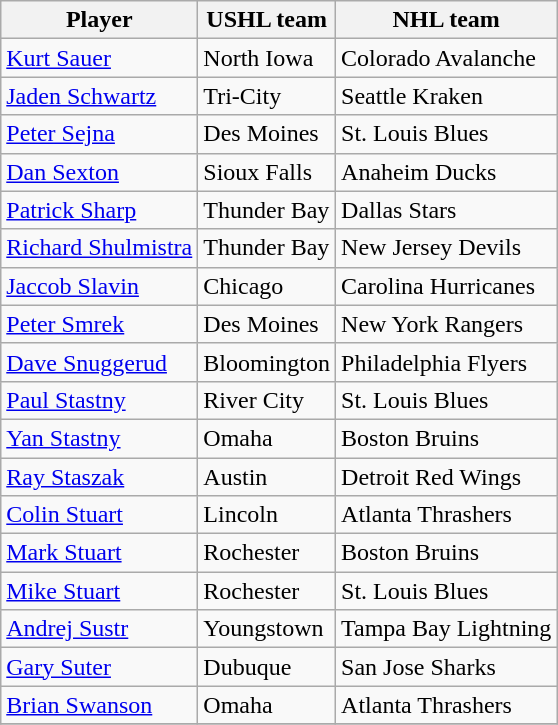<table class="wikitable">
<tr>
<th>Player</th>
<th>USHL team</th>
<th>NHL team</th>
</tr>
<tr>
<td><a href='#'>Kurt Sauer</a></td>
<td>North Iowa</td>
<td>Colorado Avalanche</td>
</tr>
<tr>
<td><a href='#'>Jaden Schwartz</a></td>
<td>Tri-City</td>
<td>Seattle Kraken</td>
</tr>
<tr>
<td><a href='#'>Peter Sejna</a></td>
<td>Des Moines</td>
<td>St. Louis Blues</td>
</tr>
<tr>
<td><a href='#'>Dan Sexton</a></td>
<td>Sioux Falls</td>
<td>Anaheim Ducks</td>
</tr>
<tr>
<td><a href='#'>Patrick Sharp</a></td>
<td>Thunder Bay</td>
<td>Dallas Stars</td>
</tr>
<tr>
<td><a href='#'>Richard Shulmistra</a></td>
<td>Thunder Bay</td>
<td>New Jersey Devils</td>
</tr>
<tr>
<td><a href='#'>Jaccob Slavin</a></td>
<td>Chicago</td>
<td>Carolina Hurricanes</td>
</tr>
<tr>
<td><a href='#'>Peter Smrek</a></td>
<td>Des Moines</td>
<td>New York Rangers</td>
</tr>
<tr>
<td><a href='#'>Dave Snuggerud</a></td>
<td>Bloomington</td>
<td>Philadelphia Flyers</td>
</tr>
<tr>
<td><a href='#'>Paul Stastny</a></td>
<td>River City</td>
<td>St. Louis Blues</td>
</tr>
<tr>
<td><a href='#'>Yan Stastny</a></td>
<td>Omaha</td>
<td>Boston Bruins</td>
</tr>
<tr>
<td><a href='#'>Ray Staszak</a></td>
<td>Austin</td>
<td>Detroit Red Wings</td>
</tr>
<tr>
<td><a href='#'>Colin Stuart</a></td>
<td>Lincoln</td>
<td>Atlanta Thrashers</td>
</tr>
<tr>
<td><a href='#'>Mark Stuart</a></td>
<td>Rochester</td>
<td>Boston Bruins</td>
</tr>
<tr>
<td><a href='#'>Mike Stuart</a></td>
<td>Rochester</td>
<td>St. Louis Blues</td>
</tr>
<tr>
<td><a href='#'>Andrej Sustr</a></td>
<td>Youngstown</td>
<td>Tampa Bay Lightning</td>
</tr>
<tr>
<td><a href='#'>Gary Suter</a></td>
<td>Dubuque</td>
<td>San Jose Sharks</td>
</tr>
<tr>
<td><a href='#'>Brian Swanson</a></td>
<td>Omaha</td>
<td>Atlanta Thrashers</td>
</tr>
<tr>
</tr>
</table>
